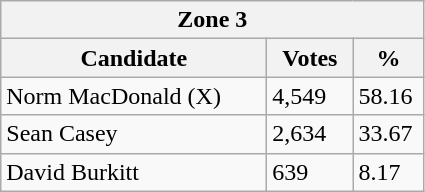<table class="wikitable">
<tr>
<th colspan="3">Zone 3</th>
</tr>
<tr>
<th style="width: 170px">Candidate</th>
<th style="width: 50px">Votes</th>
<th style="width: 40px">%</th>
</tr>
<tr>
<td>Norm MacDonald (X)</td>
<td>4,549</td>
<td>58.16</td>
</tr>
<tr>
<td>Sean Casey</td>
<td>2,634</td>
<td>33.67</td>
</tr>
<tr>
<td>David Burkitt</td>
<td>639</td>
<td>8.17</td>
</tr>
</table>
